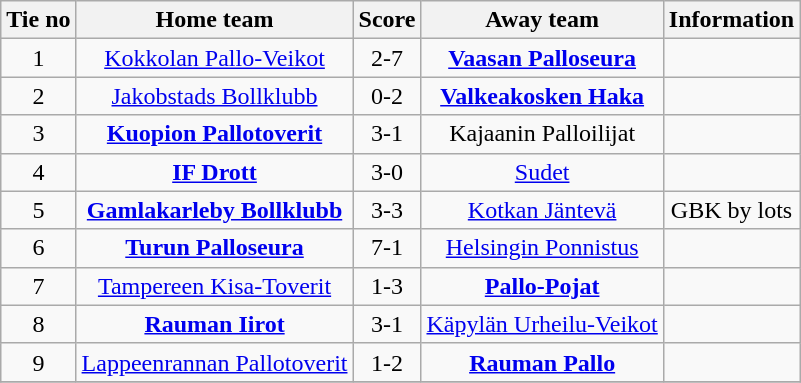<table class="wikitable" style="text-align:center">
<tr>
<th style= width="40px">Tie no</th>
<th style= width="150px">Home team</th>
<th style= width="60px">Score</th>
<th style= width="150px">Away team</th>
<th style= width="30px">Information</th>
</tr>
<tr>
<td>1</td>
<td><a href='#'>Kokkolan Pallo-Veikot</a></td>
<td>2-7</td>
<td><strong><a href='#'>Vaasan Palloseura</a></strong></td>
<td></td>
</tr>
<tr>
<td>2</td>
<td><a href='#'>Jakobstads Bollklubb</a></td>
<td>0-2</td>
<td><strong><a href='#'>Valkeakosken Haka</a></strong></td>
<td></td>
</tr>
<tr>
<td>3</td>
<td><strong><a href='#'>Kuopion Pallotoverit</a></strong></td>
<td>3-1</td>
<td>Kajaanin Palloilijat</td>
<td></td>
</tr>
<tr>
<td>4</td>
<td><strong><a href='#'>IF Drott</a></strong></td>
<td>3-0</td>
<td><a href='#'>Sudet</a></td>
<td></td>
</tr>
<tr>
<td>5</td>
<td><strong><a href='#'>Gamlakarleby Bollklubb</a></strong></td>
<td>3-3</td>
<td><a href='#'>Kotkan Jäntevä</a></td>
<td>GBK by lots</td>
</tr>
<tr>
<td>6</td>
<td><strong><a href='#'>Turun Palloseura</a></strong></td>
<td>7-1</td>
<td><a href='#'>Helsingin Ponnistus</a></td>
<td></td>
</tr>
<tr>
<td>7</td>
<td><a href='#'>Tampereen Kisa-Toverit</a></td>
<td>1-3</td>
<td><strong><a href='#'>Pallo-Pojat</a></strong></td>
<td></td>
</tr>
<tr>
<td>8</td>
<td><strong><a href='#'>Rauman Iirot</a></strong></td>
<td>3-1</td>
<td><a href='#'>Käpylän Urheilu-Veikot</a></td>
<td></td>
</tr>
<tr>
<td>9</td>
<td><a href='#'>Lappeenrannan Pallotoverit</a></td>
<td>1-2</td>
<td><strong><a href='#'>Rauman Pallo</a></strong></td>
<td></td>
</tr>
<tr>
</tr>
</table>
